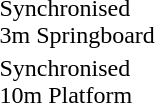<table>
<tr>
<td>Synchronised<br>3m Springboard</td>
<td><br></td>
<td><br></td>
<td><br></td>
</tr>
<tr>
<td>Synchronised<br>10m Platform</td>
<td><br></td>
<td><br></td>
<td><br></td>
</tr>
</table>
